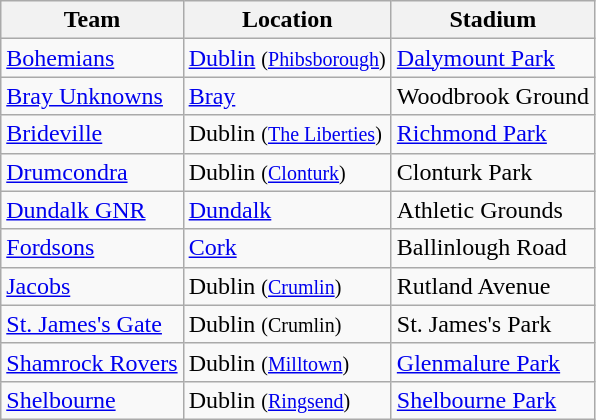<table class="wikitable sortable">
<tr>
<th>Team</th>
<th>Location</th>
<th>Stadium</th>
</tr>
<tr>
<td><a href='#'>Bohemians</a></td>
<td><a href='#'>Dublin</a> <small>(<a href='#'>Phibsborough</a>)</small></td>
<td><a href='#'>Dalymount Park</a></td>
</tr>
<tr>
<td><a href='#'>Bray Unknowns</a></td>
<td><a href='#'>Bray</a></td>
<td>Woodbrook Ground</td>
</tr>
<tr>
<td><a href='#'>Brideville</a></td>
<td>Dublin <small>(<a href='#'>The Liberties</a>)</small></td>
<td><a href='#'>Richmond Park</a></td>
</tr>
<tr>
<td><a href='#'>Drumcondra</a></td>
<td>Dublin <small>(<a href='#'>Clonturk</a>)</small></td>
<td>Clonturk Park</td>
</tr>
<tr>
<td><a href='#'>Dundalk GNR</a></td>
<td><a href='#'>Dundalk</a></td>
<td>Athletic Grounds</td>
</tr>
<tr>
<td><a href='#'>Fordsons</a></td>
<td><a href='#'>Cork</a></td>
<td>Ballinlough Road</td>
</tr>
<tr>
<td><a href='#'>Jacobs</a></td>
<td>Dublin <small>(<a href='#'>Crumlin</a>)</small></td>
<td>Rutland Avenue</td>
</tr>
<tr>
<td><a href='#'>St. James's Gate</a></td>
<td>Dublin <small>(Crumlin)</small></td>
<td>St. James's Park</td>
</tr>
<tr>
<td><a href='#'>Shamrock Rovers</a></td>
<td>Dublin <small>(<a href='#'>Milltown</a>)</small></td>
<td><a href='#'>Glenmalure Park</a></td>
</tr>
<tr>
<td><a href='#'>Shelbourne</a></td>
<td>Dublin <small>(<a href='#'>Ringsend</a>)</small></td>
<td><a href='#'>Shelbourne Park</a></td>
</tr>
</table>
